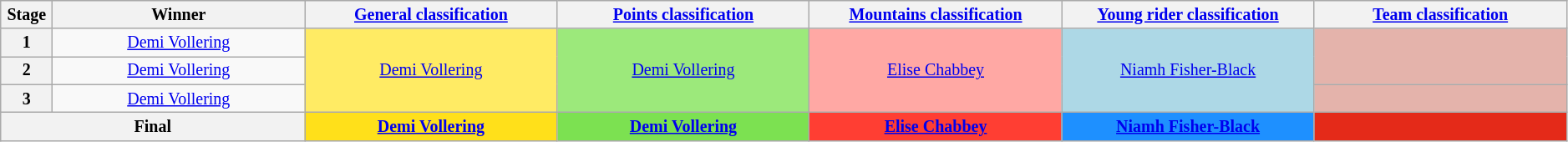<table class="wikitable" style="text-align: center; font-size:smaller;">
<tr style="background:#efefef;">
<th style="width:1%;">Stage</th>
<th style="width:12.25%;">Winner</th>
<th style="width:12.25%;"><a href='#'>General classification</a><br></th>
<th style="width:12.25%;"><a href='#'>Points classification</a><br></th>
<th style="width:12.25%;"><a href='#'>Mountains classification</a><br></th>
<th style="width:12.25%;"><a href='#'>Young rider classification</a><br></th>
<th style="width:12.25%;"><a href='#'>Team classification</a><br></th>
</tr>
<tr>
<th>1</th>
<td><a href='#'>Demi Vollering</a></td>
<td style="background:#FFEB64;" rowspan="3"><a href='#'>Demi Vollering</a></td>
<td style="background:#9CE97B;" rowspan="3"><a href='#'>Demi Vollering</a></td>
<td style="background:#FFA8A4;" rowspan="3"><a href='#'>Elise Chabbey</a></td>
<td style="background:lightblue;" rowspan="3"><a href='#'>Niamh Fisher-Black</a></td>
<td style="background:#E4B3AB;" rowspan="2"></td>
</tr>
<tr>
<th>2</th>
<td><a href='#'>Demi Vollering</a></td>
</tr>
<tr>
<th>3</th>
<td><a href='#'>Demi Vollering</a></td>
<td style="background:#E4B3AB;" rowspan="1"></td>
</tr>
<tr>
<th colspan="2">Final</th>
<th style="background:#FFE01A;"><a href='#'>Demi Vollering</a></th>
<th style="background:#7CE151;"><a href='#'>Demi Vollering</a></th>
<th style="background:#FF3E33;"><a href='#'>Elise Chabbey</a></th>
<th style="background:dodgerblue;"><a href='#'>Niamh Fisher-Black</a></th>
<th style="background:#E42A19;"></th>
</tr>
</table>
